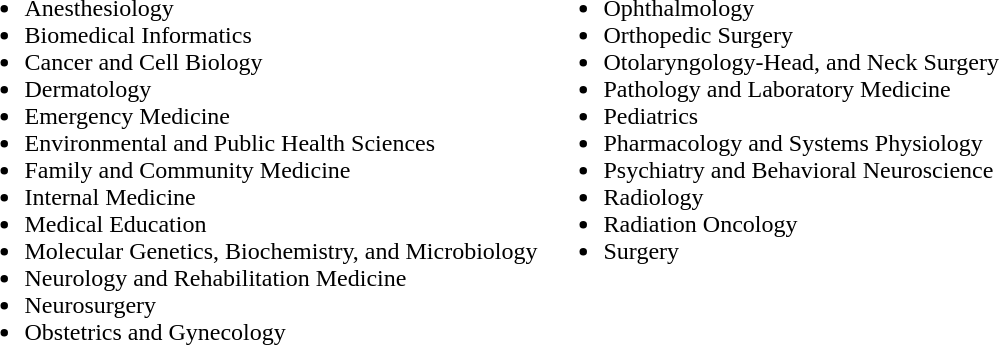<table>
<tr>
<td valign="top"><br><ul><li>Anesthesiology</li><li>Biomedical Informatics</li><li>Cancer and Cell Biology</li><li>Dermatology</li><li>Emergency Medicine</li><li>Environmental and Public Health Sciences</li><li>Family and Community Medicine</li><li>Internal Medicine</li><li>Medical Education</li><li>Molecular Genetics, Biochemistry, and Microbiology</li><li>Neurology and Rehabilitation Medicine</li><li>Neurosurgery</li><li>Obstetrics and Gynecology</li></ul></td>
<td valign="top"><br><ul><li>Ophthalmology</li><li>Orthopedic Surgery</li><li>Otolaryngology-Head, and Neck Surgery</li><li>Pathology and Laboratory Medicine</li><li>Pediatrics</li><li>Pharmacology and Systems Physiology</li><li>Psychiatry and Behavioral Neuroscience</li><li>Radiology</li><li>Radiation Oncology</li><li>Surgery</li></ul></td>
</tr>
</table>
